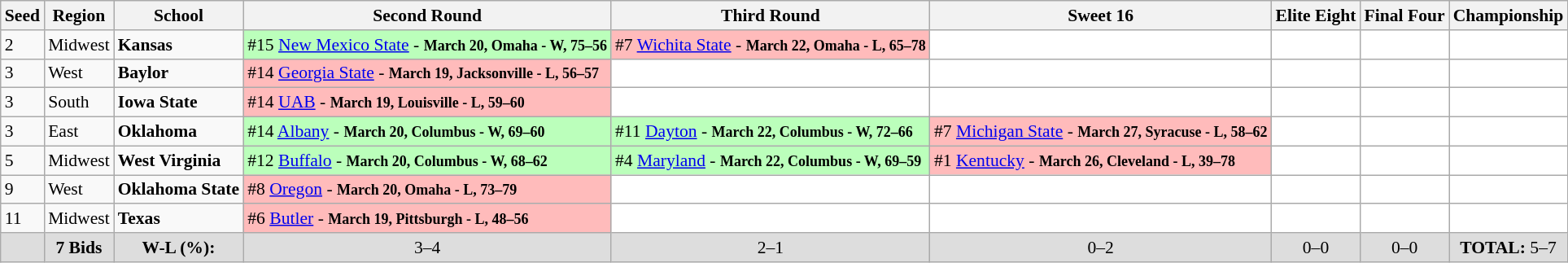<table class="sortable wikitable" style="white-space:nowrap; font-size:90%;">
<tr>
<th>Seed</th>
<th>Region</th>
<th>School</th>
<th>Second Round</th>
<th>Third Round</th>
<th>Sweet 16</th>
<th>Elite Eight</th>
<th>Final Four</th>
<th>Championship</th>
</tr>
<tr>
<td>2</td>
<td>Midwest</td>
<td><strong>Kansas</strong></td>
<td style="background:#bfb;">#15 <a href='#'>New Mexico State</a> - <strong><small>March 20, Omaha - W, 75–56</small></strong></td>
<td style="background:#fbb;">#7 <a href='#'>Wichita State</a> - <strong><small>March 22, Omaha - L, 65–78</small></strong></td>
<td style="background:#fff;"></td>
<td style="background:#fff;"></td>
<td style="background:#fff;"></td>
<td style="background:#fff;"></td>
</tr>
<tr>
<td>3</td>
<td>West</td>
<td><strong>Baylor</strong></td>
<td style="background:#fbb;">#14 <a href='#'>Georgia State</a> - <strong><small>March 19, Jacksonville - L, 56–57</small></strong></td>
<td style="background:#fff;"></td>
<td style="background:#fff;"></td>
<td style="background:#fff;"></td>
<td style="background:#fff;"></td>
<td style="background:#fff;"></td>
</tr>
<tr>
<td>3</td>
<td>South</td>
<td><strong>Iowa State</strong></td>
<td style="background:#fbb;">#14 <a href='#'>UAB</a> - <strong><small>March 19, Louisville - L, 59–60</small></strong></td>
<td style="background:#fff;"></td>
<td style="background:#fff;"></td>
<td style="background:#fff;"></td>
<td style="background:#fff;"></td>
<td style="background:#fff;"></td>
</tr>
<tr>
<td>3</td>
<td>East</td>
<td><strong>Oklahoma</strong></td>
<td style="background:#bfb;">#14 <a href='#'>Albany</a> - <strong><small>March 20, Columbus - W, 69–60</small></strong></td>
<td style="background:#bfb;">#11 <a href='#'>Dayton</a> - <strong><small>March 22, Columbus - W, 72–66</small></strong></td>
<td style="background:#fbb;">#7 <a href='#'>Michigan State</a> - <strong><small>March 27, Syracuse - L, 58–62</small></strong></td>
<td style="background:#fff;"></td>
<td style="background:#fff;"></td>
<td style="background:#fff;"></td>
</tr>
<tr>
<td>5</td>
<td>Midwest</td>
<td><strong>West Virginia</strong></td>
<td style="background:#bfb;">#12 <a href='#'>Buffalo</a> - <strong><small>March 20, Columbus - W, 68–62</small></strong></td>
<td style="background:#bfb;">#4 <a href='#'>Maryland</a> - <strong><small>March 22, Columbus - W, 69–59</small></strong></td>
<td style="background:#fbb;">#1 <a href='#'>Kentucky</a> - <strong><small>March 26, Cleveland - L, 39–78</small></strong></td>
<td style="background:#fff;"></td>
<td style="background:#fff;"></td>
<td style="background:#fff;"></td>
</tr>
<tr>
<td>9</td>
<td>West</td>
<td><strong>Oklahoma State</strong></td>
<td style="background:#fbb;">#8 <a href='#'>Oregon</a> - <strong><small>March 20, Omaha - L, 73–79</small></strong></td>
<td style="background:#fff;"></td>
<td style="background:#fff;"></td>
<td style="background:#fff;"></td>
<td style="background:#fff;"></td>
<td style="background:#fff;"></td>
</tr>
<tr>
<td>11</td>
<td>Midwest</td>
<td><strong>Texas</strong></td>
<td style="background:#fbb;">#6 <a href='#'>Butler</a> - <strong><small>March 19, Pittsburgh - L, 48–56</small></strong></td>
<td style="background:#fff;"></td>
<td style="background:#fff;"></td>
<td style="background:#fff;"></td>
<td style="background:#fff;"></td>
<td style="background:#fff;"></td>
</tr>
<tr class="sortbottom"  style="text-align:center; background:#ddd;">
<td></td>
<td><strong>7 Bids</strong></td>
<td><strong>W-L (%):</strong></td>
<td>3–4 </td>
<td>2–1 </td>
<td>0–2 </td>
<td>0–0 </td>
<td>0–0 </td>
<td><strong>TOTAL:</strong> 5–7 </td>
</tr>
</table>
